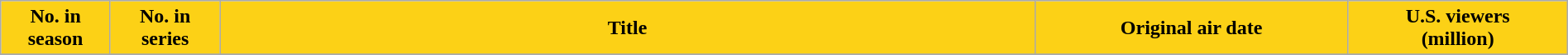<table class="wikitable plainrowheaders" style="width:100%;">
<tr>
<th scope="col" style="background-color: #FCD116; color: #000000;" width=7%>No. in<br>season</th>
<th scope="col" style="background-color: #FCD116; color: #000000;" width=7%>No. in<br>series</th>
<th scope="col" style="background-color: #FCD116; color: #000000;">Title</th>
<th scope="col" style="background-color: #FCD116; color: #000000;" width=20%>Original air date</th>
<th scope="col" style="background-color: #FCD116; color: #000000;" width=14%>U.S. viewers<br>(million)</th>
</tr>
<tr>
</tr>
</table>
